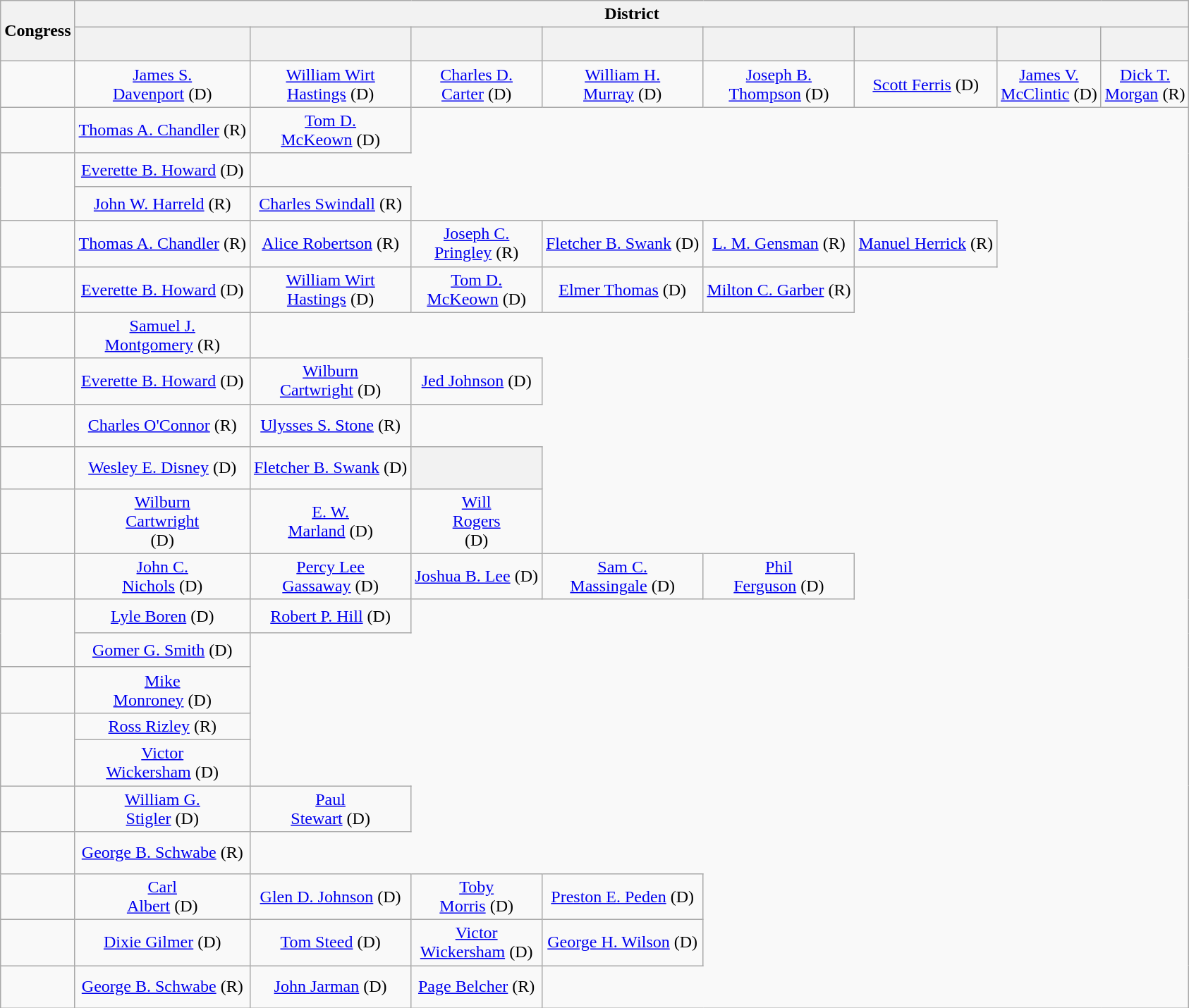<table class=wikitable style="text-align:center">
<tr>
<th rowspan=2>Congress</th>
<th colspan=8>District</th>
</tr>
<tr style="height:2em">
<th></th>
<th></th>
<th></th>
<th></th>
<th></th>
<th></th>
<th></th>
<th></th>
</tr>
<tr style="height:2em">
<td><strong></strong> </td>
<td><a href='#'>James S.<br>Davenport</a> (D)</td>
<td><a href='#'>William Wirt<br>Hastings</a> (D)</td>
<td><a href='#'>Charles D.<br>Carter</a> (D)</td>
<td><a href='#'>William H.<br>Murray</a> (D)</td>
<td><a href='#'>Joseph B.<br>Thompson</a> (D)</td>
<td><a href='#'>Scott Ferris</a> (D)</td>
<td><a href='#'>James V.<br>McClintic</a> (D)</td>
<td><a href='#'>Dick T.<br>Morgan</a> (R)</td>
</tr>
<tr style="height:2.5em">
<td><strong></strong> </td>
<td><a href='#'>Thomas A. Chandler</a> (R)</td>
<td><a href='#'>Tom D.<br>McKeown</a> (D)</td>
</tr>
<tr style="height:2em">
<td rowspan=2><strong></strong> </td>
<td><a href='#'>Everette B. Howard</a> (D)</td>
</tr>
<tr style="height:2em">
<td><a href='#'>John W. Harreld</a> (R)</td>
<td><a href='#'>Charles Swindall</a> (R)</td>
</tr>
<tr style="height:2.5em">
<td><strong></strong> </td>
<td><a href='#'>Thomas A. Chandler</a> (R)</td>
<td><a href='#'>Alice Robertson</a> (R)</td>
<td><a href='#'>Joseph C.<br>Pringley</a> (R)</td>
<td><a href='#'>Fletcher B. Swank</a> (D)</td>
<td><a href='#'>L. M. Gensman</a> (R)</td>
<td><a href='#'>Manuel Herrick</a> (R)</td>
</tr>
<tr style="height:2.5em">
<td><strong></strong> </td>
<td><a href='#'>Everette B. Howard</a> (D)</td>
<td><a href='#'>William Wirt<br>Hastings</a> (D)</td>
<td><a href='#'>Tom D.<br>McKeown</a> (D)</td>
<td><a href='#'>Elmer Thomas</a> (D)</td>
<td><a href='#'>Milton C. Garber</a> (R)</td>
</tr>
<tr style="height:2.5em">
<td><strong></strong> </td>
<td><a href='#'>Samuel J.<br>Montgomery</a> (R)</td>
</tr>
<tr style="height:2.5em">
<td><strong></strong> </td>
<td><a href='#'>Everette B. Howard</a> (D)</td>
<td><a href='#'>Wilburn<br>Cartwright</a> (D)</td>
<td><a href='#'>Jed Johnson</a> (D)</td>
</tr>
<tr style="height:2.5em">
<td><strong></strong> </td>
<td><a href='#'>Charles O'Connor</a> (R)</td>
<td><a href='#'>Ulysses S. Stone</a> (R)</td>
</tr>
<tr style="height:2.5em">
<td><strong></strong> </td>
<td><a href='#'>Wesley E. Disney</a> (D)</td>
<td><a href='#'>Fletcher B. Swank</a> (D)</td>
<th></th>
</tr>
<tr style=height:2.5em>
<td><strong></strong> </td>
<td><a href='#'>Wilburn<br>Cartwright</a><br>(D)</td>
<td><a href='#'>E. W.<br>Marland</a> (D)</td>
<td><a href='#'>Will<br>Rogers</a><br>(D)</td>
</tr>
<tr style=height:2.5em>
<td><strong></strong> </td>
<td><a href='#'>John C.<br>Nichols</a> (D)</td>
<td><a href='#'>Percy Lee<br>Gassaway</a> (D)</td>
<td><a href='#'>Joshua B. Lee</a> (D)</td>
<td><a href='#'>Sam C.<br>Massingale</a> (D)</td>
<td><a href='#'>Phil<br>Ferguson</a> (D)</td>
</tr>
<tr style=height:2em>
<td rowspan=2><strong></strong> </td>
<td><a href='#'>Lyle Boren</a> (D)</td>
<td><a href='#'>Robert P. Hill</a> (D)</td>
</tr>
<tr style=height:2em>
<td><a href='#'>Gomer G. Smith</a> (D)</td>
</tr>
<tr style=height:2.5em>
<td><strong></strong> </td>
<td><a href='#'>Mike<br>Monroney</a> (D)</td>
</tr>
<tr style=height:1.5em>
<td rowspan=2><strong></strong> </td>
<td><a href='#'>Ross Rizley</a> (R)</td>
</tr>
<tr style=height:2em>
<td><a href='#'>Victor<br>Wickersham</a> (D)</td>
</tr>
<tr style="height:2.5em">
<td><strong></strong> </td>
<td><a href='#'>William G.<br>Stigler</a> (D)</td>
<td><a href='#'>Paul<br>Stewart</a> (D)</td>
</tr>
<tr style="height:2.5em">
<td><strong></strong> </td>
<td><a href='#'>George B. Schwabe</a> (R)</td>
</tr>
<tr style="height:2.5em">
<td><strong></strong> </td>
<td><a href='#'>Carl<br>Albert</a> (D)</td>
<td><a href='#'>Glen D. Johnson</a> (D)</td>
<td><a href='#'>Toby<br>Morris</a> (D)</td>
<td><a href='#'>Preston E. Peden</a> (D)</td>
</tr>
<tr style="height:2.5em">
<td><strong></strong> </td>
<td><a href='#'>Dixie Gilmer</a> (D)</td>
<td><a href='#'>Tom Steed</a> (D)</td>
<td><a href='#'>Victor<br>Wickersham</a> (D)</td>
<td><a href='#'>George H. Wilson</a> (D)</td>
</tr>
<tr style="height:2.5em">
<td><strong></strong> </td>
<td><a href='#'>George B. Schwabe</a> (R)</td>
<td><a href='#'>John Jarman</a> (D)</td>
<td><a href='#'>Page Belcher</a> (R)</td>
</tr>
</table>
